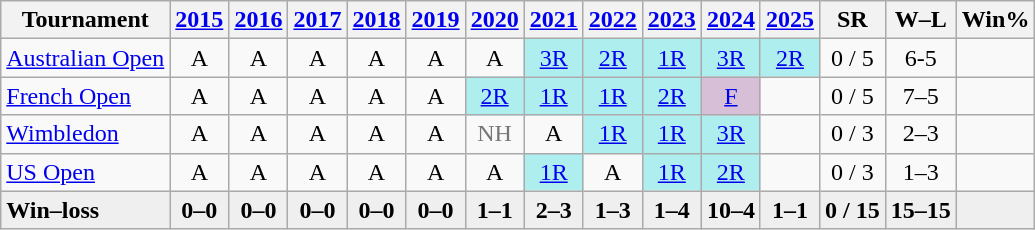<table class="wikitable" style="text-align:center">
<tr>
<th>Tournament</th>
<th><a href='#'>2015</a></th>
<th><a href='#'>2016</a></th>
<th><a href='#'>2017</a></th>
<th><a href='#'>2018</a></th>
<th><a href='#'>2019</a></th>
<th><a href='#'>2020</a></th>
<th><a href='#'>2021</a></th>
<th><a href='#'>2022</a></th>
<th><a href='#'>2023</a></th>
<th><a href='#'>2024</a></th>
<th><a href='#'>2025</a></th>
<th>SR</th>
<th>W–L</th>
<th>Win%</th>
</tr>
<tr>
<td align="left"><a href='#'>Australian Open</a></td>
<td>A</td>
<td>A</td>
<td>A</td>
<td>A</td>
<td>A</td>
<td>A</td>
<td bgcolor="afeeee"><a href='#'>3R</a></td>
<td bgcolor="afeeee"><a href='#'>2R</a></td>
<td bgcolor=afeeee><a href='#'>1R</a></td>
<td bgcolor=afeeee><a href='#'>3R</a></td>
<td bgcolor=afeeee><a href='#'>2R</a></td>
<td>0 / 5</td>
<td>6-5</td>
<td></td>
</tr>
<tr>
<td align="left"><a href='#'>French Open</a></td>
<td>A</td>
<td>A</td>
<td>A</td>
<td>A</td>
<td>A</td>
<td bgcolor="afeeee"><a href='#'>2R</a></td>
<td bgcolor="afeeee"><a href='#'>1R</a></td>
<td bgcolor=afeeee><a href='#'>1R</a></td>
<td bgcolor=afeeee><a href='#'>2R</a></td>
<td bgcolor=thistle><a href='#'>F</a></td>
<td></td>
<td>0 / 5</td>
<td>7–5</td>
<td></td>
</tr>
<tr>
<td align="left"><a href='#'>Wimbledon</a></td>
<td>A</td>
<td>A</td>
<td>A</td>
<td>A</td>
<td>A</td>
<td style="color:#767676">NH</td>
<td>A</td>
<td bgcolor="afeeee"><a href='#'>1R</a></td>
<td bgcolor="afeeee"><a href='#'>1R</a></td>
<td bgcolor="afeeee"><a href='#'>3R</a></td>
<td></td>
<td>0 / 3</td>
<td>2–3</td>
<td></td>
</tr>
<tr>
<td align="left"><a href='#'>US Open</a></td>
<td>A</td>
<td>A</td>
<td>A</td>
<td>A</td>
<td>A</td>
<td>A</td>
<td bgcolor="afeeee"><a href='#'>1R</a></td>
<td>A</td>
<td bgcolor="afeeee"><a href='#'>1R</a></td>
<td bgcolor="afeeee"><a href='#'>2R</a></td>
<td></td>
<td>0 / 3</td>
<td>1–3</td>
<td></td>
</tr>
<tr style="background:#efefef;font-weight:bold">
<td align="left">Win–loss</td>
<td>0–0</td>
<td>0–0</td>
<td>0–0</td>
<td>0–0</td>
<td>0–0</td>
<td>1–1</td>
<td>2–3</td>
<td>1–3</td>
<td>1–4</td>
<td>10–4</td>
<td>1–1</td>
<td>0 / 15</td>
<td>15–15</td>
<td></td>
</tr>
</table>
